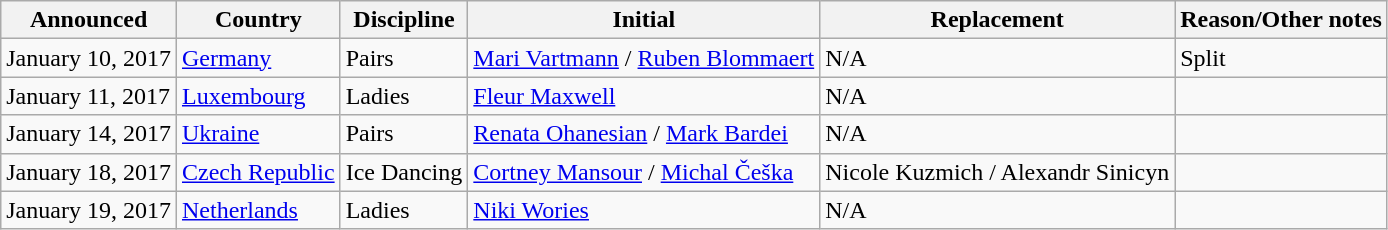<table class="wikitable">
<tr>
<th>Announced</th>
<th>Country</th>
<th>Discipline</th>
<th>Initial</th>
<th>Replacement</th>
<th>Reason/Other notes</th>
</tr>
<tr>
<td>January 10, 2017</td>
<td> <a href='#'>Germany</a></td>
<td>Pairs</td>
<td><a href='#'>Mari Vartmann</a> / <a href='#'>Ruben Blommaert</a></td>
<td>N/A</td>
<td>Split</td>
</tr>
<tr>
<td>January 11, 2017</td>
<td> <a href='#'>Luxembourg</a></td>
<td>Ladies</td>
<td><a href='#'>Fleur Maxwell</a></td>
<td>N/A</td>
<td></td>
</tr>
<tr>
<td>January 14, 2017</td>
<td> <a href='#'>Ukraine</a></td>
<td>Pairs</td>
<td><a href='#'>Renata Ohanesian</a> / <a href='#'>Mark Bardei</a></td>
<td>N/A</td>
<td></td>
</tr>
<tr>
<td>January 18, 2017</td>
<td> <a href='#'>Czech Republic</a></td>
<td>Ice Dancing</td>
<td><a href='#'>Cortney Mansour</a> / <a href='#'>Michal Češka</a></td>
<td>Nicole Kuzmich / Alexandr Sinicyn</td>
<td></td>
</tr>
<tr>
<td>January 19, 2017</td>
<td> <a href='#'>Netherlands</a></td>
<td>Ladies</td>
<td><a href='#'>Niki Wories</a></td>
<td>N/A</td>
<td></td>
</tr>
</table>
